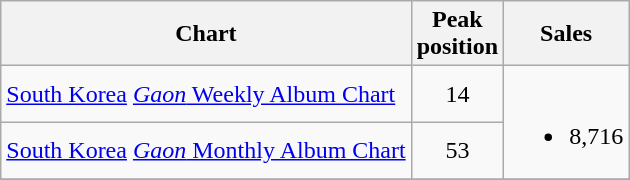<table class="wikitable sortable">
<tr>
<th>Chart</th>
<th>Peak<br>position</th>
<th>Sales</th>
</tr>
<tr>
<td><a href='#'>South Korea</a> <a href='#'><em>Gaon</em> Weekly Album Chart</a></td>
<td align="center">14</td>
<td rowspan="2"><br><ul><li>8,716</li></ul></td>
</tr>
<tr>
<td><a href='#'>South Korea</a> <a href='#'><em>Gaon</em> Monthly Album Chart</a></td>
<td align="center">53</td>
</tr>
<tr>
</tr>
</table>
